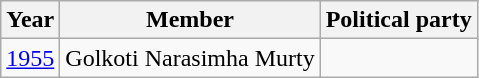<table class="wikitable sortable">
<tr>
<th>Year</th>
<th>Member</th>
<th colspan="2">Political party</th>
</tr>
<tr>
<td><a href='#'>1955</a></td>
<td>Golkoti Narasimha Murty</td>
<td></td>
</tr>
</table>
